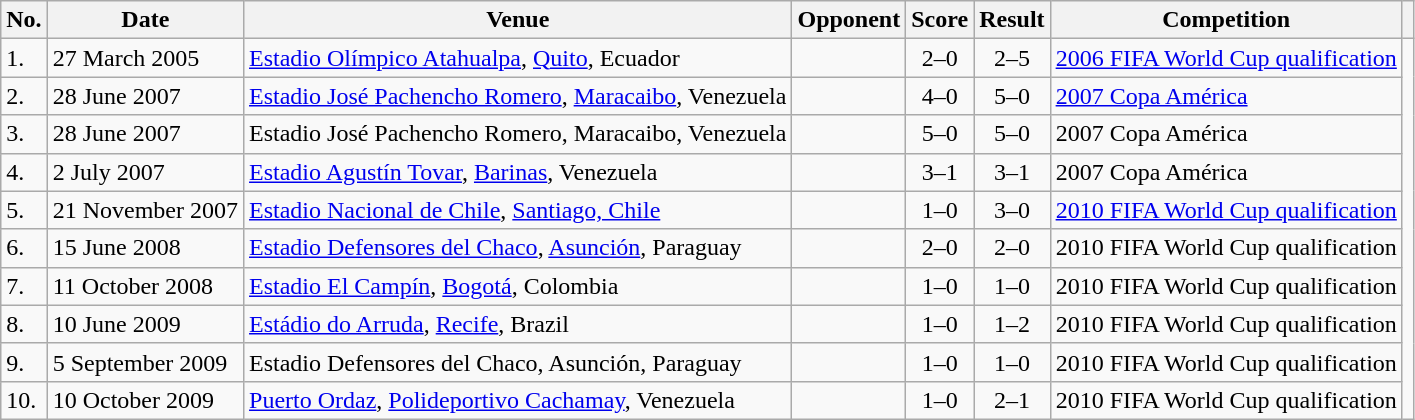<table class="wikitable sortable">
<tr>
<th scope=col>No.</th>
<th scope=col>Date</th>
<th scope=col>Venue</th>
<th scope=col>Opponent</th>
<th scope=col>Score</th>
<th scope=col>Result</th>
<th scope=col>Competition</th>
<th scope=col class="unsortable"></th>
</tr>
<tr>
<td>1.</td>
<td>27 March 2005</td>
<td><a href='#'>Estadio Olímpico Atahualpa</a>, <a href='#'>Quito</a>, Ecuador</td>
<td></td>
<td align="center">2–0</td>
<td align="center">2–5</td>
<td><a href='#'>2006 FIFA World Cup qualification</a></td>
</tr>
<tr>
<td>2.</td>
<td>28 June 2007</td>
<td><a href='#'>Estadio José Pachencho Romero</a>, <a href='#'>Maracaibo</a>, Venezuela</td>
<td></td>
<td align="center">4–0</td>
<td align="center">5–0</td>
<td><a href='#'>2007 Copa América</a></td>
</tr>
<tr>
<td>3.</td>
<td>28 June 2007</td>
<td>Estadio José Pachencho Romero, Maracaibo, Venezuela</td>
<td></td>
<td align="center">5–0</td>
<td align="center">5–0</td>
<td>2007 Copa América</td>
</tr>
<tr>
<td>4.</td>
<td>2 July 2007</td>
<td><a href='#'>Estadio Agustín Tovar</a>, <a href='#'>Barinas</a>, Venezuela</td>
<td></td>
<td align="center">3–1</td>
<td align="center">3–1</td>
<td>2007 Copa América</td>
</tr>
<tr>
<td>5.</td>
<td>21 November 2007</td>
<td><a href='#'>Estadio Nacional de Chile</a>, <a href='#'>Santiago, Chile</a></td>
<td></td>
<td align="center">1–0</td>
<td align="center">3–0</td>
<td><a href='#'>2010 FIFA World Cup qualification</a></td>
</tr>
<tr>
<td>6.</td>
<td>15 June 2008</td>
<td><a href='#'>Estadio Defensores del Chaco</a>, <a href='#'>Asunción</a>, Paraguay</td>
<td></td>
<td align="center">2–0</td>
<td align="center">2–0</td>
<td>2010 FIFA World Cup qualification</td>
</tr>
<tr>
<td>7.</td>
<td>11 October 2008</td>
<td><a href='#'>Estadio El Campín</a>, <a href='#'>Bogotá</a>, Colombia</td>
<td></td>
<td align="center">1–0</td>
<td align="center">1–0</td>
<td>2010 FIFA World Cup qualification</td>
</tr>
<tr>
<td>8.</td>
<td>10 June 2009</td>
<td><a href='#'>Estádio do Arruda</a>, <a href='#'>Recife</a>, Brazil</td>
<td></td>
<td align="center">1–0</td>
<td align="center">1–2</td>
<td>2010 FIFA World Cup qualification</td>
</tr>
<tr>
<td>9.</td>
<td>5 September 2009</td>
<td>Estadio Defensores del Chaco, Asunción, Paraguay</td>
<td></td>
<td align="center">1–0</td>
<td align="center">1–0</td>
<td>2010 FIFA World Cup qualification</td>
</tr>
<tr>
<td>10.</td>
<td>10 October 2009</td>
<td><a href='#'>Puerto Ordaz</a>, <a href='#'>Polideportivo Cachamay</a>, Venezuela</td>
<td></td>
<td align="center">1–0</td>
<td align="center">2–1</td>
<td>2010 FIFA World Cup qualification</td>
</tr>
</table>
